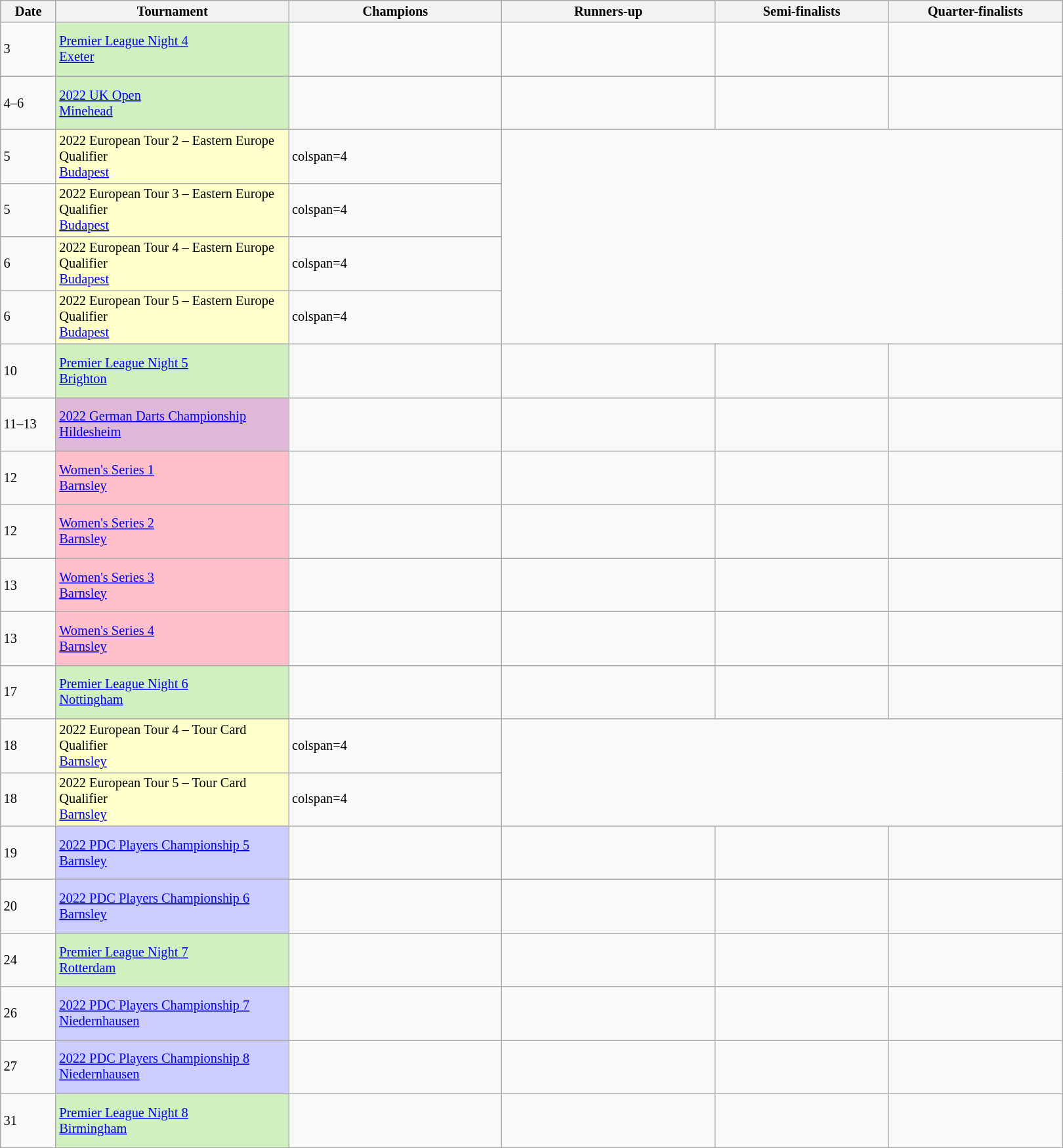<table class=wikitable style=font-size:85%>
<tr>
<th width=50>Date</th>
<th width=230>Tournament</th>
<th width=210>Champions</th>
<th width=210>Runners-up</th>
<th width=170>Semi-finalists</th>
<th width=170>Quarter-finalists</th>
</tr>
<tr>
<td>3</td>
<td bgcolor="d0f0c0"><a href='#'>Premier League Night 4</a> <br>  <a href='#'>Exeter</a></td>
<td></td>
<td></td>
<td> <br> </td>
<td> <br>  <br>  <br> </td>
</tr>
<tr>
<td>4–6</td>
<td bgcolor="#d0f0c0"><a href='#'>2022 UK Open</a> <br>  <a href='#'>Minehead</a></td>
<td></td>
<td></td>
<td> <br> </td>
<td> <br>  <br>  <br> </td>
</tr>
<tr>
<td>5</td>
<td bgcolor="ffffcc">2022 European Tour 2 – Eastern Europe Qualifier <br> <a href='#'>Budapest</a></td>
<td>colspan=4 </td>
</tr>
<tr>
<td>5</td>
<td bgcolor="ffffcc">2022 European Tour 3 – Eastern Europe Qualifier <br> <a href='#'>Budapest</a></td>
<td>colspan=4 </td>
</tr>
<tr>
<td>6</td>
<td bgcolor="ffffcc">2022 European Tour 4 – Eastern Europe Qualifier <br> <a href='#'>Budapest</a></td>
<td>colspan=4 </td>
</tr>
<tr>
<td>6</td>
<td bgcolor="ffffcc">2022 European Tour 5 – Eastern Europe Qualifier <br> <a href='#'>Budapest</a></td>
<td>colspan=4 </td>
</tr>
<tr>
<td>10</td>
<td bgcolor="d0f0c0"><a href='#'>Premier League Night 5</a> <br> <a href='#'>Brighton</a></td>
<td></td>
<td></td>
<td> <br> </td>
<td> <br>  <br>  <br> </td>
</tr>
<tr>
<td>11–13</td>
<td bgcolor="#dfb8d8"><a href='#'>2022 German Darts Championship</a> <br>  <a href='#'>Hildesheim</a></td>
<td></td>
<td></td>
<td> <br> </td>
<td> <br>  <br>  <br> </td>
</tr>
<tr>
<td>12</td>
<td bgcolor="#ffc0cb"><a href='#'>Women's Series 1</a> <br>  <a href='#'>Barnsley</a></td>
<td></td>
<td></td>
<td> <br> </td>
<td> <br>  <br>  <br> </td>
</tr>
<tr>
<td>12</td>
<td bgcolor="#ffc0cb"><a href='#'>Women's Series 2</a> <br>  <a href='#'>Barnsley</a></td>
<td></td>
<td></td>
<td> <br> </td>
<td> <br>  <br>  <br> </td>
</tr>
<tr>
<td>13</td>
<td bgcolor="#ffc0cb"><a href='#'>Women's Series 3</a> <br>  <a href='#'>Barnsley</a></td>
<td></td>
<td></td>
<td> <br> </td>
<td> <br>  <br>  <br> </td>
</tr>
<tr>
<td>13</td>
<td bgcolor="#ffc0cb"><a href='#'>Women's Series 4</a> <br>  <a href='#'>Barnsley</a></td>
<td></td>
<td></td>
<td> <br> </td>
<td> <br>  <br>  <br> </td>
</tr>
<tr>
<td>17</td>
<td bgcolor="d0f0c0"><a href='#'>Premier League Night 6</a> <br> <a href='#'>Nottingham</a></td>
<td></td>
<td></td>
<td> <br> </td>
<td> <br>  <br>  <br> </td>
</tr>
<tr>
<td>18</td>
<td bgcolor="ffffcc">2022 European Tour 4 – Tour Card Qualifier <br> <a href='#'>Barnsley</a></td>
<td>colspan=4 </td>
</tr>
<tr>
<td>18</td>
<td bgcolor="ffffcc">2022 European Tour 5 – Tour Card Qualifier <br> <a href='#'>Barnsley</a></td>
<td>colspan=4 </td>
</tr>
<tr>
<td>19</td>
<td bgcolor="#ccccff"><a href='#'>2022 PDC Players Championship 5</a> <br>  <a href='#'>Barnsley</a></td>
<td></td>
<td></td>
<td> <br> </td>
<td> <br>  <br>  <br> </td>
</tr>
<tr>
<td>20</td>
<td bgcolor="#ccccff"><a href='#'>2022 PDC Players Championship 6</a> <br>  <a href='#'>Barnsley</a></td>
<td></td>
<td></td>
<td> <br> </td>
<td> <br>  <br>  <br> </td>
</tr>
<tr>
<td>24</td>
<td bgcolor="d0f0c0"><a href='#'>Premier League Night 7</a> <br> <a href='#'>Rotterdam</a></td>
<td></td>
<td></td>
<td> <br> </td>
<td> <br>  <br>  <br> </td>
</tr>
<tr>
<td>26</td>
<td bgcolor="#ccccff"><a href='#'>2022 PDC Players Championship 7</a> <br>  <a href='#'>Niedernhausen</a></td>
<td></td>
<td></td>
<td> <br> </td>
<td> <br>  <br>  <br> </td>
</tr>
<tr>
<td>27</td>
<td bgcolor="#ccccff"><a href='#'>2022 PDC Players Championship 8</a> <br>  <a href='#'>Niedernhausen</a></td>
<td></td>
<td></td>
<td> <br> </td>
<td> <br>  <br>  <br> </td>
</tr>
<tr>
<td>31</td>
<td bgcolor="d0f0c0"><a href='#'>Premier League Night 8</a> <br> <a href='#'>Birmingham</a></td>
<td></td>
<td></td>
<td> <br> </td>
<td> <br>  <br>  <br> </td>
</tr>
</table>
